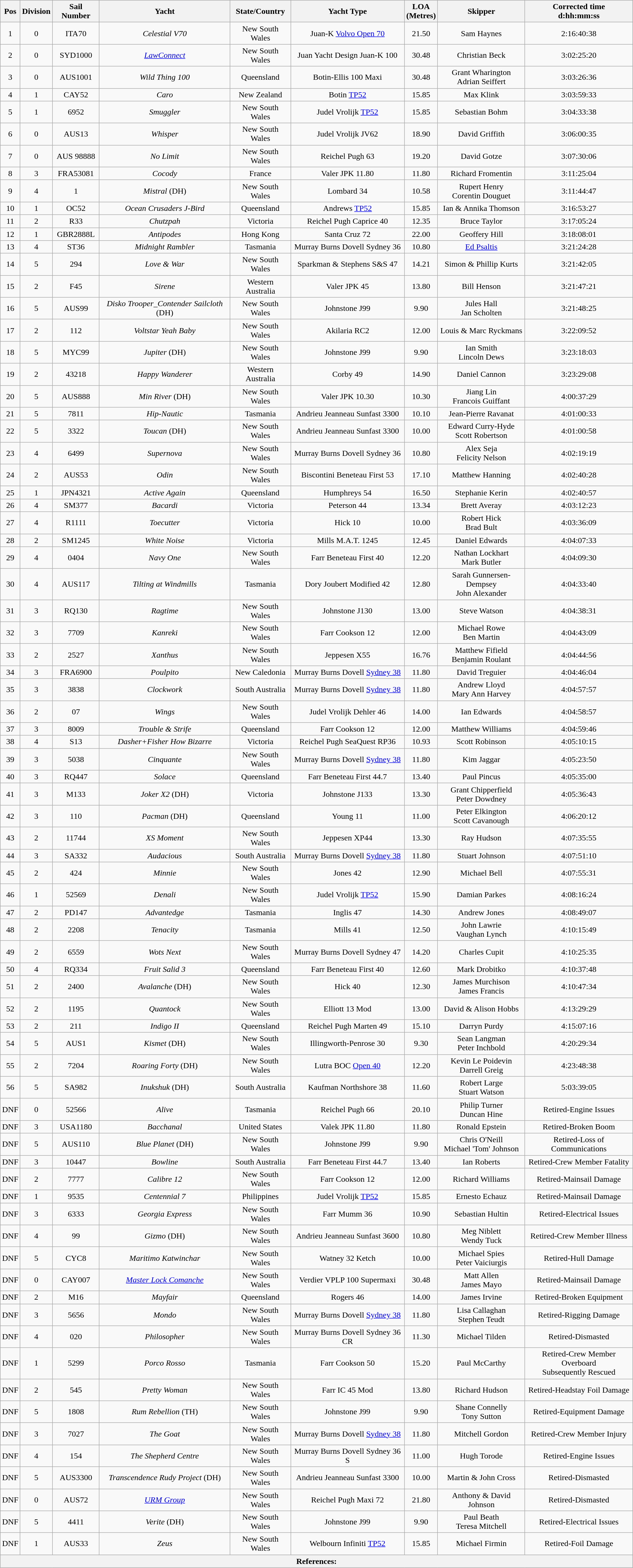<table class="wikitable sortable" style="text-align: center;" "font-size: 100%;">
<tr>
<th>Pos</th>
<th>Division</th>
<th>Sail Number</th>
<th>Yacht</th>
<th>State/Country</th>
<th>Yacht Type</th>
<th>LOA <br>(Metres)</th>
<th>Skipper</th>
<th>Corrected time <br>d:hh:mm:ss</th>
</tr>
<tr>
<td>1</td>
<td>0</td>
<td>ITA70</td>
<td><em>Celestial V70</em></td>
<td> New South Wales</td>
<td>Juan-K <a href='#'>Volvo Open 70</a></td>
<td>21.50</td>
<td>Sam Haynes</td>
<td>2:16:40:38</td>
</tr>
<tr>
<td>2</td>
<td>0</td>
<td>SYD1000</td>
<td><em><a href='#'>LawConnect</a></em></td>
<td> New South Wales</td>
<td>Juan Yacht Design Juan-K 100</td>
<td>30.48</td>
<td>Christian Beck</td>
<td>3:02:25:20</td>
</tr>
<tr>
<td>3</td>
<td>0</td>
<td>AUS1001</td>
<td><em>Wild Thing 100</em></td>
<td> Queensland</td>
<td>Botin-Ellis 100 Maxi</td>
<td>30.48</td>
<td>Grant Wharington <br> Adrian Seiffert</td>
<td>3:03:26:36</td>
</tr>
<tr>
<td>4</td>
<td>1</td>
<td>CAY52</td>
<td><em>Caro</em></td>
<td> New Zealand</td>
<td>Botin <a href='#'>TP52</a></td>
<td>15.85</td>
<td>Max Klink</td>
<td>3:03:59:33</td>
</tr>
<tr>
<td>5</td>
<td>1</td>
<td>6952</td>
<td><em>Smuggler</em></td>
<td> New South Wales</td>
<td>Judel Vrolijk <a href='#'>TP52</a></td>
<td>15.85</td>
<td>Sebastian Bohm</td>
<td>3:04:33:38</td>
</tr>
<tr>
<td>6</td>
<td>0</td>
<td>AUS13</td>
<td><em>Whisper</em></td>
<td> New South Wales</td>
<td>Judel Vrolijk JV62</td>
<td>18.90</td>
<td>David Griffith</td>
<td>3:06:00:35</td>
</tr>
<tr>
<td>7</td>
<td>0</td>
<td>AUS 98888</td>
<td><em>No Limit</em></td>
<td> New South Wales</td>
<td>Reichel Pugh 63</td>
<td>19.20</td>
<td>David Gotze</td>
<td>3:07:30:06</td>
</tr>
<tr>
<td>8</td>
<td>3</td>
<td>FRA53081</td>
<td><em>Cocody</em></td>
<td> France</td>
<td>Valer JPK 11.80</td>
<td>11.80</td>
<td>Richard Fromentin</td>
<td>3:11:25:04</td>
</tr>
<tr>
<td>9</td>
<td>4</td>
<td>1</td>
<td><em>Mistral</em> (DH)</td>
<td> New South Wales</td>
<td>Lombard 34</td>
<td>10.58</td>
<td>Rupert Henry <br> Corentin Douguet</td>
<td>3:11:44:47</td>
</tr>
<tr>
<td>10</td>
<td>1</td>
<td>OC52</td>
<td><em>Ocean Crusaders J-Bird</em></td>
<td> Queensland</td>
<td>Andrews <a href='#'>TP52</a></td>
<td>15.85</td>
<td>Ian & Annika Thomson</td>
<td>3:16:53:27</td>
</tr>
<tr>
<td>11</td>
<td>2</td>
<td>R33</td>
<td><em>Chutzpah</em></td>
<td> Victoria</td>
<td>Reichel Pugh Caprice 40</td>
<td>12.35</td>
<td>Bruce Taylor</td>
<td>3:17:05:24</td>
</tr>
<tr>
<td>12</td>
<td>1</td>
<td>GBR2888L</td>
<td><em>Antipodes</em></td>
<td> Hong Kong</td>
<td>Santa Cruz 72</td>
<td>22.00</td>
<td>Geoffery Hill</td>
<td>3:18:08:01</td>
</tr>
<tr>
<td>13</td>
<td>4</td>
<td>ST36</td>
<td><em>Midnight Rambler</em></td>
<td> Tasmania</td>
<td>Murray Burns Dovell Sydney 36</td>
<td>10.80</td>
<td><a href='#'>Ed Psaltis</a></td>
<td>3:21:24:28</td>
</tr>
<tr>
<td>14</td>
<td>5</td>
<td>294</td>
<td><em>Love & War</em></td>
<td> New South Wales</td>
<td>Sparkman & Stephens S&S 47</td>
<td>14.21</td>
<td>Simon & Phillip Kurts</td>
<td>3:21:42:05</td>
</tr>
<tr>
<td>15</td>
<td>2</td>
<td>F45</td>
<td><em>Sirene</em></td>
<td> Western Australia</td>
<td>Valer JPK 45</td>
<td>13.80</td>
<td>Bill Henson</td>
<td>3:21:47:21</td>
</tr>
<tr>
<td>16</td>
<td>5</td>
<td>AUS99</td>
<td><em>Disko Trooper_Contender Sailcloth</em> (DH)</td>
<td> New South Wales</td>
<td>Johnstone J99</td>
<td>9.90</td>
<td>Jules Hall <br> Jan Scholten</td>
<td>3:21:48:25</td>
</tr>
<tr>
<td>17</td>
<td>2</td>
<td>112</td>
<td><em>Voltstar Yeah Baby</em></td>
<td> New South Wales</td>
<td>Akilaria RC2</td>
<td>12.00</td>
<td>Louis & Marc Ryckmans</td>
<td>3:22:09:52</td>
</tr>
<tr>
<td>18</td>
<td>5</td>
<td>MYC99</td>
<td><em>Jupiter</em> (DH)</td>
<td> New South Wales</td>
<td>Johnstone J99</td>
<td>9.90</td>
<td>Ian Smith <br> Lincoln Dews</td>
<td>3:23:18:03</td>
</tr>
<tr>
<td>19</td>
<td>2</td>
<td>43218</td>
<td><em>Happy Wanderer</em></td>
<td> Western Australia</td>
<td>Corby 49</td>
<td>14.90</td>
<td>Daniel Cannon</td>
<td>3:23:29:08</td>
</tr>
<tr>
<td>20</td>
<td>5</td>
<td>AUS888</td>
<td><em>Min River</em> (DH)</td>
<td> New South Wales</td>
<td>Valer JPK 10.30</td>
<td>10.30</td>
<td>Jiang Lin <br> Francois Guiffant</td>
<td>4:00:37:29</td>
</tr>
<tr>
<td>21</td>
<td>5</td>
<td>7811</td>
<td><em>Hip-Nautic</em></td>
<td> Tasmania</td>
<td>Andrieu Jeanneau Sunfast 3300</td>
<td>10.10</td>
<td>Jean-Pierre Ravanat</td>
<td>4:01:00:33</td>
</tr>
<tr>
<td>22</td>
<td>5</td>
<td>3322</td>
<td><em>Toucan</em> (DH)</td>
<td> New South Wales</td>
<td>Andrieu Jeanneau Sunfast 3300</td>
<td>10.00</td>
<td>Edward Curry-Hyde <br> Scott Robertson</td>
<td>4:01:00:58</td>
</tr>
<tr>
<td>23</td>
<td>4</td>
<td>6499</td>
<td><em>Supernova</em></td>
<td> New South Wales</td>
<td>Murray Burns Dovell Sydney 36</td>
<td>10.80</td>
<td>Alex Seja <br> Felicity Nelson</td>
<td>4:02:19:19</td>
</tr>
<tr>
<td>24</td>
<td>2</td>
<td>AUS53</td>
<td><em>Odin</em></td>
<td> New South Wales</td>
<td>Biscontini Beneteau First 53</td>
<td>17.10</td>
<td>Matthew Hanning</td>
<td>4:02:40:28</td>
</tr>
<tr>
<td>25</td>
<td>1</td>
<td>JPN4321</td>
<td><em>Active Again</em></td>
<td> Queensland</td>
<td>Humphreys 54</td>
<td>16.50</td>
<td>Stephanie Kerin</td>
<td>4:02:40:57</td>
</tr>
<tr>
<td>26</td>
<td>4</td>
<td>SM377</td>
<td><em>Bacardi</em></td>
<td> Victoria</td>
<td>Peterson 44</td>
<td>13.34</td>
<td>Brett Averay</td>
<td>4:03:12:23</td>
</tr>
<tr>
<td>27</td>
<td>4</td>
<td>R1111</td>
<td><em>Toecutter</em></td>
<td> Victoria</td>
<td>Hick 10</td>
<td>10.00</td>
<td>Robert Hick <br> Brad Bult</td>
<td>4:03:36:09</td>
</tr>
<tr>
<td>28</td>
<td>2</td>
<td>SM1245</td>
<td><em>White Noise</em></td>
<td> Victoria</td>
<td>Mills M.A.T. 1245</td>
<td>12.45</td>
<td>Daniel Edwards</td>
<td>4:04:07:33</td>
</tr>
<tr>
<td>29</td>
<td>4</td>
<td>0404</td>
<td><em>Navy One</em></td>
<td> New South Wales</td>
<td>Farr Beneteau First 40</td>
<td>12.20</td>
<td>Nathan Lockhart <br> Mark Butler</td>
<td>4:04:09:30</td>
</tr>
<tr>
<td>30</td>
<td>4</td>
<td>AUS117</td>
<td><em>Tilting at Windmills</em></td>
<td> Tasmania</td>
<td>Dory Joubert Modified 42</td>
<td>12.80</td>
<td>Sarah Gunnersen-Dempsey <br> John Alexander</td>
<td>4:04:33:40</td>
</tr>
<tr>
<td>31</td>
<td>3</td>
<td>RQ130</td>
<td><em>Ragtime</em></td>
<td> New South Wales</td>
<td>Johnstone J130</td>
<td>13.00</td>
<td>Steve Watson</td>
<td>4:04:38:31</td>
</tr>
<tr>
<td>32</td>
<td>3</td>
<td>7709</td>
<td><em>Kanreki</em></td>
<td> New South Wales</td>
<td>Farr Cookson 12</td>
<td>12.00</td>
<td>Michael Rowe <br> Ben Martin</td>
<td>4:04:43:09</td>
</tr>
<tr>
<td>33</td>
<td>2</td>
<td>2527</td>
<td><em>Xanthus</em></td>
<td> New South Wales</td>
<td>Jeppesen X55</td>
<td>16.76</td>
<td>Matthew Fifield <br> Benjamin Roulant</td>
<td>4:04:44:56</td>
</tr>
<tr>
<td>34</td>
<td>3</td>
<td>FRA6900</td>
<td><em>Poulpito</em></td>
<td> New Caledonia</td>
<td>Murray Burns Dovell <a href='#'>Sydney 38</a></td>
<td>11.80</td>
<td>David Treguier</td>
<td>4:04:46:04</td>
</tr>
<tr>
<td>35</td>
<td>3</td>
<td>3838</td>
<td><em>Clockwork</em></td>
<td> South Australia</td>
<td>Murray Burns Dovell <a href='#'>Sydney 38</a></td>
<td>11.80</td>
<td>Andrew Lloyd <br> Mary Ann Harvey</td>
<td>4:04:57:57</td>
</tr>
<tr>
<td>36</td>
<td>2</td>
<td>07</td>
<td><em>Wings</em></td>
<td> New South Wales</td>
<td>Judel Vrolijk Dehler 46</td>
<td>14.00</td>
<td>Ian Edwards</td>
<td>4:04:58:57</td>
</tr>
<tr>
<td>37</td>
<td>3</td>
<td>8009</td>
<td><em>Trouble & Strife</em></td>
<td> Queensland</td>
<td>Farr Cookson 12</td>
<td>12.00</td>
<td>Matthew Williams</td>
<td>4:04:59:46</td>
</tr>
<tr>
<td>38</td>
<td>4</td>
<td>S13</td>
<td><em>Dasher+Fisher How Bizarre</em></td>
<td> Victoria</td>
<td>Reichel Pugh SeaQuest RP36</td>
<td>10.93</td>
<td>Scott Robinson</td>
<td>4:05:10:15</td>
</tr>
<tr>
<td>39</td>
<td>3</td>
<td>5038</td>
<td><em>Cinquante</em></td>
<td> New South Wales</td>
<td>Murray Burns Dovell <a href='#'>Sydney 38</a></td>
<td>11.80</td>
<td>Kim Jaggar</td>
<td>4:05:23:50</td>
</tr>
<tr>
<td>40</td>
<td>3</td>
<td>RQ447</td>
<td><em>Solace</em></td>
<td> Queensland</td>
<td>Farr Beneteau First 44.7</td>
<td>13.40</td>
<td>Paul Pincus</td>
<td>4:05:35:00</td>
</tr>
<tr>
<td>41</td>
<td>3</td>
<td>M133</td>
<td><em>Joker X2</em> (DH)</td>
<td> Victoria</td>
<td>Johnstone J133</td>
<td>13.30</td>
<td>Grant Chipperfield <br> Peter Dowdney</td>
<td>4:05:36:43</td>
</tr>
<tr>
<td>42</td>
<td>3</td>
<td>110</td>
<td><em>Pacman</em> (DH)</td>
<td> Queensland</td>
<td>Young 11</td>
<td>11.00</td>
<td>Peter Elkington <br> Scott Cavanough</td>
<td>4:06:20:12</td>
</tr>
<tr>
<td>43</td>
<td>2</td>
<td>11744</td>
<td><em>XS Moment</em></td>
<td> New South Wales</td>
<td>Jeppesen XP44</td>
<td>13.30</td>
<td>Ray Hudson</td>
<td>4:07:35:55</td>
</tr>
<tr>
<td>44</td>
<td>3</td>
<td>SA332</td>
<td><em>Audacious</em></td>
<td> South Australia</td>
<td>Murray Burns Dovell <a href='#'>Sydney 38</a></td>
<td>11.80</td>
<td>Stuart Johnson</td>
<td>4:07:51:10</td>
</tr>
<tr>
<td>45</td>
<td>2</td>
<td>424</td>
<td><em>Minnie</em></td>
<td> New South Wales</td>
<td>Jones 42</td>
<td>12.90</td>
<td>Michael Bell</td>
<td>4:07:55:31</td>
</tr>
<tr>
<td>46</td>
<td>1</td>
<td>52569</td>
<td><em>Denali</em></td>
<td> New South Wales</td>
<td>Judel Vrolijk <a href='#'>TP52</a></td>
<td>15.90</td>
<td>Damian Parkes</td>
<td>4:08:16:24</td>
</tr>
<tr>
<td>47</td>
<td>2</td>
<td>PD147</td>
<td><em>Advantedge</em></td>
<td> Tasmania</td>
<td>Inglis 47</td>
<td>14.30</td>
<td>Andrew Jones</td>
<td>4:08:49:07</td>
</tr>
<tr>
<td>48</td>
<td>2</td>
<td>2208</td>
<td><em>Tenacity</em></td>
<td> Tasmania</td>
<td>Mills 41</td>
<td>12.50</td>
<td>John Lawrie <br> Vaughan Lynch</td>
<td>4:10:15:49</td>
</tr>
<tr>
<td>49</td>
<td>2</td>
<td>6559</td>
<td><em>Wots Next</em></td>
<td> New South Wales</td>
<td>Murray Burns Dovell Sydney 47</td>
<td>14.20</td>
<td>Charles Cupit</td>
<td>4:10:25:35</td>
</tr>
<tr>
<td>50</td>
<td>4</td>
<td>RQ334</td>
<td><em>Fruit Salid 3</em></td>
<td> Queensland</td>
<td>Farr Beneteau First 40</td>
<td>12.60</td>
<td>Mark Drobitko</td>
<td>4:10:37:48</td>
</tr>
<tr>
<td>51</td>
<td>2</td>
<td>2400</td>
<td><em>Avalanche</em> (DH)</td>
<td> New South Wales</td>
<td>Hick 40</td>
<td>12.30</td>
<td>James Murchison <br> James Francis</td>
<td>4:10:47:34</td>
</tr>
<tr>
<td>52</td>
<td>2</td>
<td>1195</td>
<td><em>Quantock</em></td>
<td> New South Wales</td>
<td>Elliott 13 Mod</td>
<td>13.00</td>
<td>David & Alison Hobbs</td>
<td>4:13:29:29</td>
</tr>
<tr>
<td>53</td>
<td>2</td>
<td>211</td>
<td><em>Indigo II</em></td>
<td> Queensland</td>
<td>Reichel Pugh Marten 49</td>
<td>15.10</td>
<td>Darryn Purdy</td>
<td>4:15:07:16</td>
</tr>
<tr>
<td>54</td>
<td>5</td>
<td>AUS1</td>
<td><em>Kismet</em> (DH)</td>
<td> New South Wales</td>
<td>Illingworth-Penrose 30</td>
<td>9.30</td>
<td>Sean Langman <br> Peter Inchbold</td>
<td>4:20:29:34</td>
</tr>
<tr>
<td>55</td>
<td>2</td>
<td>7204</td>
<td><em>Roaring Forty</em> (DH)</td>
<td> New South Wales</td>
<td>Lutra BOC <a href='#'>Open 40</a></td>
<td>12.20</td>
<td>Kevin Le Poidevin <br> Darrell Greig</td>
<td>4:23:48:38</td>
</tr>
<tr>
<td>56</td>
<td>5</td>
<td>SA982</td>
<td><em>Inukshuk</em> (DH)</td>
<td> South Australia</td>
<td>Kaufman Northshore 38</td>
<td>11.60</td>
<td>Robert Large <br> Stuart Watson</td>
<td>5:03:39:05</td>
</tr>
<tr>
<td>DNF</td>
<td>0</td>
<td>52566</td>
<td><em>Alive</em></td>
<td> Tasmania</td>
<td>Reichel Pugh 66</td>
<td>20.10</td>
<td>Philip Turner <br> Duncan Hine</td>
<td>Retired-Engine Issues</td>
</tr>
<tr>
<td>DNF</td>
<td>3</td>
<td>USA1180</td>
<td><em>Bacchanal</em></td>
<td> United States</td>
<td>Valek JPK 11.80</td>
<td>11.80</td>
<td>Ronald Epstein</td>
<td>Retired-Broken Boom</td>
</tr>
<tr>
<td>DNF</td>
<td>5</td>
<td>AUS110</td>
<td><em>Blue Planet</em> (DH)</td>
<td> New South Wales</td>
<td>Johnstone J99</td>
<td>9.90</td>
<td>Chris O'Neill <br> Michael 'Tom' Johnson</td>
<td>Retired-Loss of Communications</td>
</tr>
<tr>
<td>DNF</td>
<td>3</td>
<td>10447</td>
<td><em>Bowline</em></td>
<td> South Australia</td>
<td>Farr Beneteau First 44.7</td>
<td>13.40</td>
<td>Ian Roberts</td>
<td>Retired-Crew Member Fatality</td>
</tr>
<tr>
<td>DNF</td>
<td>2</td>
<td>7777</td>
<td><em>Calibre 12</em></td>
<td> New South Wales</td>
<td>Farr Cookson 12</td>
<td>12.00</td>
<td>Richard Williams</td>
<td>Retired-Mainsail Damage</td>
</tr>
<tr>
<td>DNF</td>
<td>1</td>
<td>9535</td>
<td><em>Centennial 7</em></td>
<td> Philippines</td>
<td>Judel Vrolijk <a href='#'>TP52</a></td>
<td>15.85</td>
<td>Ernesto Echauz</td>
<td>Retired-Mainsail Damage</td>
</tr>
<tr>
<td>DNF</td>
<td>3</td>
<td>6333</td>
<td><em>Georgia Express</em></td>
<td> New South Wales</td>
<td>Farr Mumm 36</td>
<td>10.90</td>
<td>Sebastian Hultin</td>
<td>Retired-Electrical Issues</td>
</tr>
<tr>
<td>DNF</td>
<td>4</td>
<td>99</td>
<td><em>Gizmo</em> (DH)</td>
<td> New South Wales</td>
<td>Andrieu Jeanneau Sunfast 3600</td>
<td>10.80</td>
<td>Meg Niblett <br> Wendy Tuck</td>
<td>Retired-Crew Member Illness</td>
</tr>
<tr>
<td>DNF</td>
<td>5</td>
<td>CYC8</td>
<td><em>Maritimo Katwinchar</em></td>
<td> New South Wales</td>
<td>Watney 32 Ketch</td>
<td>10.00</td>
<td>Michael Spies <br> Peter Vaiciurgis</td>
<td>Retired-Hull Damage</td>
</tr>
<tr>
<td>DNF</td>
<td>0</td>
<td>CAY007</td>
<td><em><a href='#'>Master Lock Comanche</a></em></td>
<td> New South Wales</td>
<td>Verdier VPLP 100 Supermaxi</td>
<td>30.48</td>
<td>Matt Allen <br> James Mayo</td>
<td>Retired-Mainsail Damage</td>
</tr>
<tr>
<td>DNF</td>
<td>2</td>
<td>M16</td>
<td><em>Mayfair</em></td>
<td> Queensland</td>
<td>Rogers 46</td>
<td>14.00</td>
<td>James Irvine</td>
<td>Retired-Broken Equipment</td>
</tr>
<tr>
<td>DNF</td>
<td>3</td>
<td>5656</td>
<td><em>Mondo</em></td>
<td> New South Wales</td>
<td>Murray Burns Dovell <a href='#'>Sydney 38</a></td>
<td>11.80</td>
<td>Lisa Callaghan <br> Stephen Teudt</td>
<td>Retired-Rigging Damage</td>
</tr>
<tr>
<td>DNF</td>
<td>4</td>
<td>020</td>
<td><em>Philosopher</em></td>
<td> New South Wales</td>
<td>Murray Burns Dovell Sydney 36 CR</td>
<td>11.30</td>
<td>Michael Tilden</td>
<td>Retired-Dismasted</td>
</tr>
<tr>
<td>DNF</td>
<td>1</td>
<td>5299</td>
<td><em>Porco Rosso</em></td>
<td> Tasmania</td>
<td>Farr Cookson 50</td>
<td>15.20</td>
<td>Paul McCarthy</td>
<td>Retired-Crew Member Overboard <br> Subsequently Rescued</td>
</tr>
<tr>
<td>DNF</td>
<td>2</td>
<td>545</td>
<td><em>Pretty Woman</em></td>
<td> New South Wales</td>
<td>Farr IC 45 Mod</td>
<td>13.80</td>
<td>Richard Hudson</td>
<td>Retired-Headstay Foil Damage</td>
</tr>
<tr>
<td>DNF</td>
<td>5</td>
<td>1808</td>
<td><em>Rum Rebellion</em> (TH)</td>
<td> New South Wales</td>
<td>Johnstone J99</td>
<td>9.90</td>
<td>Shane Connelly <br> Tony Sutton</td>
<td>Retired-Equipment Damage</td>
</tr>
<tr>
<td>DNF</td>
<td>3</td>
<td>7027</td>
<td><em>The Goat</em></td>
<td> New South Wales</td>
<td>Murray Burns Dovell <a href='#'>Sydney 38</a></td>
<td>11.80</td>
<td>Mitchell Gordon</td>
<td>Retired-Crew Member Injury</td>
</tr>
<tr>
<td>DNF</td>
<td>4</td>
<td>154</td>
<td><em>The Shepherd Centre</em></td>
<td> New South Wales</td>
<td>Murray Burns Dovell Sydney 36 S</td>
<td>11.00</td>
<td>Hugh Torode</td>
<td>Retired-Engine Issues</td>
</tr>
<tr>
<td>DNF</td>
<td>5</td>
<td>AUS3300</td>
<td><em>Transcendence Rudy Project</em> (DH)</td>
<td> New South Wales</td>
<td>Andrieu Jeanneau Sunfast 3300</td>
<td>10.00</td>
<td>Martin & John Cross</td>
<td>Retired-Dismasted</td>
</tr>
<tr>
<td>DNF</td>
<td>0</td>
<td>AUS72</td>
<td><em><a href='#'>URM Group</a></em></td>
<td> New South Wales</td>
<td>Reichel Pugh Maxi 72</td>
<td>21.80</td>
<td>Anthony & David Johnson</td>
<td>Retired-Dismasted</td>
</tr>
<tr>
<td>DNF</td>
<td>5</td>
<td>4411</td>
<td><em>Verite</em> (DH)</td>
<td> New South Wales</td>
<td>Johnstone J99</td>
<td>9.90</td>
<td>Paul Beath <br> Teresa Mitchell</td>
<td>Retired-Electrical Issues</td>
</tr>
<tr>
<td>DNF</td>
<td>1</td>
<td>AUS33</td>
<td><em>Zeus</em></td>
<td> New South Wales</td>
<td>Welbourn Infiniti <a href='#'>TP52</a></td>
<td>15.85</td>
<td>Michael Firmin</td>
<td>Retired-Foil Damage</td>
</tr>
<tr>
<th colspan=9>References:</th>
</tr>
</table>
